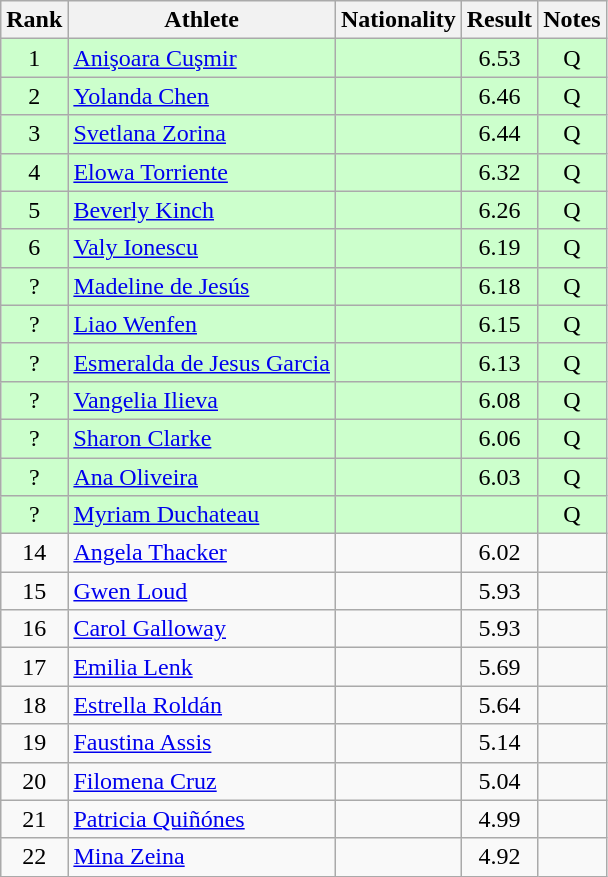<table class="wikitable sortable" style="text-align:center">
<tr>
<th>Rank</th>
<th>Athlete</th>
<th>Nationality</th>
<th>Result</th>
<th>Notes</th>
</tr>
<tr bgcolor=ccffcc>
<td>1</td>
<td align=left><a href='#'>Anişoara Cuşmir</a></td>
<td align=left></td>
<td>6.53</td>
<td>Q</td>
</tr>
<tr bgcolor=ccffcc>
<td>2</td>
<td align=left><a href='#'>Yolanda Chen</a></td>
<td align=left></td>
<td>6.46</td>
<td>Q</td>
</tr>
<tr bgcolor=ccffcc>
<td>3</td>
<td align=left><a href='#'>Svetlana Zorina</a></td>
<td align=left></td>
<td>6.44</td>
<td>Q</td>
</tr>
<tr bgcolor=ccffcc>
<td>4</td>
<td align=left><a href='#'>Elowa Torriente</a></td>
<td align=left></td>
<td>6.32</td>
<td>Q</td>
</tr>
<tr bgcolor=ccffcc>
<td>5</td>
<td align=left><a href='#'>Beverly Kinch</a></td>
<td align=left></td>
<td>6.26</td>
<td>Q</td>
</tr>
<tr bgcolor=ccffcc>
<td>6</td>
<td align=left><a href='#'>Valy Ionescu</a></td>
<td align=left></td>
<td>6.19</td>
<td>Q</td>
</tr>
<tr bgcolor=ccffcc>
<td>?</td>
<td align=left><a href='#'>Madeline de Jesús</a></td>
<td align=left></td>
<td>6.18</td>
<td>Q</td>
</tr>
<tr bgcolor=ccffcc>
<td>?</td>
<td align=left><a href='#'>Liao Wenfen</a></td>
<td align=left></td>
<td>6.15</td>
<td>Q</td>
</tr>
<tr bgcolor=ccffcc>
<td>?</td>
<td align=left><a href='#'>Esmeralda de Jesus Garcia</a></td>
<td align=left></td>
<td>6.13</td>
<td>Q</td>
</tr>
<tr bgcolor=ccffcc>
<td>?</td>
<td align=left><a href='#'>Vangelia Ilieva</a></td>
<td align=left></td>
<td>6.08</td>
<td>Q</td>
</tr>
<tr bgcolor=ccffcc>
<td>?</td>
<td align=left><a href='#'>Sharon Clarke</a></td>
<td align=left></td>
<td>6.06</td>
<td>Q</td>
</tr>
<tr bgcolor=ccffcc>
<td>?</td>
<td align=left><a href='#'>Ana Oliveira</a></td>
<td align=left></td>
<td>6.03</td>
<td>Q</td>
</tr>
<tr bgcolor=ccffcc>
<td>?</td>
<td align=left><a href='#'>Myriam Duchateau</a></td>
<td align=left></td>
<td></td>
<td>Q</td>
</tr>
<tr>
<td>14</td>
<td align=left><a href='#'>Angela Thacker</a></td>
<td align=left></td>
<td>6.02</td>
<td></td>
</tr>
<tr>
<td>15</td>
<td align=left><a href='#'>Gwen Loud</a></td>
<td align=left></td>
<td>5.93</td>
<td></td>
</tr>
<tr>
<td>16</td>
<td align=left><a href='#'>Carol Galloway</a></td>
<td align=left></td>
<td>5.93</td>
<td></td>
</tr>
<tr>
<td>17</td>
<td align=left><a href='#'>Emilia Lenk</a></td>
<td align=left></td>
<td>5.69</td>
<td></td>
</tr>
<tr>
<td>18</td>
<td align=left><a href='#'>Estrella Roldán</a></td>
<td align=left></td>
<td>5.64</td>
<td></td>
</tr>
<tr>
<td>19</td>
<td align=left><a href='#'>Faustina Assis</a></td>
<td align=left></td>
<td>5.14</td>
<td></td>
</tr>
<tr>
<td>20</td>
<td align=left><a href='#'>Filomena Cruz</a></td>
<td align=left></td>
<td>5.04</td>
<td></td>
</tr>
<tr>
<td>21</td>
<td align=left><a href='#'>Patricia Quiñónes</a></td>
<td align=left></td>
<td>4.99</td>
<td></td>
</tr>
<tr>
<td>22</td>
<td align=left><a href='#'>Mina Zeina</a></td>
<td align=left></td>
<td>4.92</td>
<td></td>
</tr>
</table>
